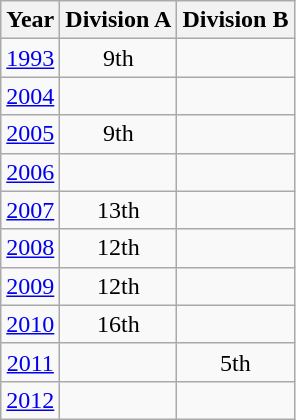<table class="wikitable" style="text-align:center">
<tr>
<th>Year</th>
<th>Division A</th>
<th>Division B</th>
</tr>
<tr>
<td><a href='#'>1993</a></td>
<td>9th</td>
<td></td>
</tr>
<tr>
<td><a href='#'>2004</a></td>
<td></td>
<td></td>
</tr>
<tr>
<td><a href='#'>2005</a></td>
<td>9th</td>
<td></td>
</tr>
<tr>
<td><a href='#'>2006</a></td>
<td></td>
<td></td>
</tr>
<tr>
<td><a href='#'>2007</a></td>
<td>13th</td>
<td></td>
</tr>
<tr>
<td><a href='#'>2008</a></td>
<td>12th</td>
<td></td>
</tr>
<tr>
<td><a href='#'>2009</a></td>
<td>12th</td>
<td></td>
</tr>
<tr>
<td><a href='#'>2010</a></td>
<td>16th</td>
<td></td>
</tr>
<tr>
<td><a href='#'>2011</a></td>
<td></td>
<td>5th</td>
</tr>
<tr>
<td><a href='#'>2012</a></td>
<td></td>
<td></td>
</tr>
</table>
